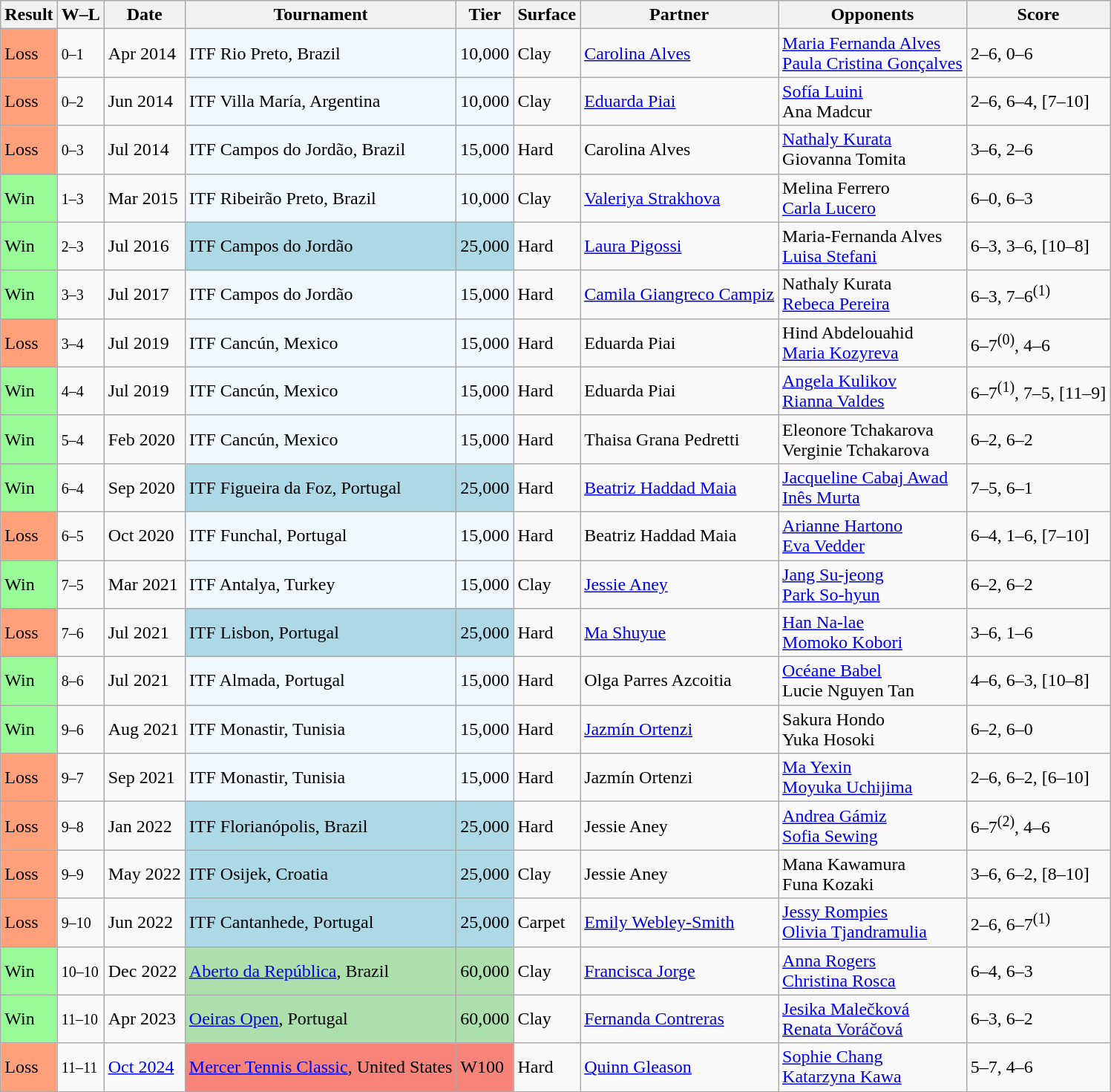<table class="sortable wikitable">
<tr>
<th>Result</th>
<th class="unsortable">W–L</th>
<th>Date</th>
<th>Tournament</th>
<th>Tier</th>
<th>Surface</th>
<th>Partner</th>
<th>Opponents</th>
<th class="unsortable">Score</th>
</tr>
<tr>
<td style="background:#ffa07a;">Loss</td>
<td><small>0–1</small></td>
<td>Apr 2014</td>
<td style="background:#f0f8ff;">ITF Rio Preto, Brazil</td>
<td style="background:#f0f8ff;">10,000</td>
<td>Clay</td>
<td> <a href='#'>Carolina Alves</a></td>
<td> <a href='#'>Maria Fernanda Alves</a> <br>  <a href='#'>Paula Cristina Gonçalves</a></td>
<td>2–6, 0–6</td>
</tr>
<tr>
<td style="background:#ffa07a;">Loss</td>
<td><small>0–2</small></td>
<td>Jun 2014</td>
<td style="background:#f0f8ff;">ITF Villa María, Argentina</td>
<td style="background:#f0f8ff;">10,000</td>
<td>Clay</td>
<td> <a href='#'>Eduarda Piai</a></td>
<td> <a href='#'>Sofía Luini</a> <br>  Ana Madcur</td>
<td>2–6, 6–4, [7–10]</td>
</tr>
<tr>
<td style="background:#ffa07a;">Loss</td>
<td><small>0–3</small></td>
<td>Jul 2014</td>
<td style="background:#f0f8ff;">ITF Campos do Jordão, Brazil</td>
<td style="background:#f0f8ff;">15,000</td>
<td>Hard</td>
<td> Carolina Alves</td>
<td> <a href='#'>Nathaly Kurata</a> <br>  Giovanna Tomita</td>
<td>3–6, 2–6</td>
</tr>
<tr>
<td style="background:#98fb98;">Win</td>
<td><small>1–3</small></td>
<td>Mar 2015</td>
<td style="background:#f0f8ff;">ITF Ribeirão Preto, Brazil</td>
<td style="background:#f0f8ff;">10,000</td>
<td>Clay</td>
<td> <a href='#'>Valeriya Strakhova</a></td>
<td> Melina Ferrero <br>  <a href='#'>Carla Lucero</a></td>
<td>6–0, 6–3</td>
</tr>
<tr>
<td style="background:#98fb98;">Win</td>
<td><small>2–3</small></td>
<td>Jul 2016</td>
<td style="background:lightblue;">ITF Campos do Jordão</td>
<td style="background:lightblue;">25,000</td>
<td>Hard</td>
<td> <a href='#'>Laura Pigossi</a></td>
<td> Maria-Fernanda Alves <br>  <a href='#'>Luisa Stefani</a></td>
<td>6–3, 3–6, [10–8]</td>
</tr>
<tr>
<td style="background:#98fb98;">Win</td>
<td><small>3–3</small></td>
<td>Jul 2017</td>
<td style="background:#f0f8ff;">ITF Campos do Jordão</td>
<td style="background:#f0f8ff;">15,000</td>
<td>Hard</td>
<td> <a href='#'>Camila Giangreco Campiz</a></td>
<td> Nathaly Kurata <br>  <a href='#'>Rebeca Pereira</a></td>
<td>6–3, 7–6<sup>(1)</sup></td>
</tr>
<tr>
<td style="background:#ffa07a;">Loss</td>
<td><small>3–4</small></td>
<td>Jul 2019</td>
<td style="background:#f0f8ff;">ITF Cancún, Mexico</td>
<td style="background:#f0f8ff;">15,000</td>
<td>Hard</td>
<td> Eduarda Piai</td>
<td> Hind Abdelouahid <br>  <a href='#'>Maria Kozyreva</a></td>
<td>6–7<sup>(0)</sup>, 4–6</td>
</tr>
<tr>
<td style="background:#98fb98;">Win</td>
<td><small>4–4</small></td>
<td>Jul 2019</td>
<td style="background:#f0f8ff;">ITF Cancún, Mexico</td>
<td style="background:#f0f8ff;">15,000</td>
<td>Hard</td>
<td> Eduarda Piai</td>
<td> <a href='#'>Angela Kulikov</a> <br>  <a href='#'>Rianna Valdes</a></td>
<td>6–7<sup>(1)</sup>, 7–5, [11–9]</td>
</tr>
<tr>
<td style="background:#98fb98;">Win</td>
<td><small>5–4</small></td>
<td>Feb 2020</td>
<td style="background:#f0f8ff;">ITF Cancún, Mexico</td>
<td style="background:#f0f8ff;">15,000</td>
<td>Hard</td>
<td> Thaisa Grana Pedretti</td>
<td> Eleonore Tchakarova <br>  Verginie Tchakarova</td>
<td>6–2, 6–2</td>
</tr>
<tr>
<td style="background:#98fb98;">Win</td>
<td><small>6–4</small></td>
<td>Sep 2020</td>
<td style="background:lightblue;">ITF Figueira da Foz, Portugal</td>
<td style="background:lightblue;">25,000</td>
<td>Hard</td>
<td> <a href='#'>Beatriz Haddad Maia</a></td>
<td> <a href='#'>Jacqueline Cabaj Awad</a> <br>  <a href='#'>Inês Murta</a></td>
<td>7–5, 6–1</td>
</tr>
<tr>
<td style="background:#ffa07a;">Loss</td>
<td><small>6–5</small></td>
<td>Oct 2020</td>
<td style="background:#f0f8ff;">ITF Funchal, Portugal</td>
<td style="background:#f0f8ff;">15,000</td>
<td>Hard</td>
<td> Beatriz Haddad Maia</td>
<td> <a href='#'>Arianne Hartono</a> <br>  <a href='#'>Eva Vedder</a></td>
<td>6–4, 1–6, [7–10]</td>
</tr>
<tr>
<td style="background:#98fb98;">Win</td>
<td><small>7–5</small></td>
<td>Mar 2021</td>
<td style="background:#f0f8ff;">ITF Antalya, Turkey</td>
<td style="background:#f0f8ff;">15,000</td>
<td>Clay</td>
<td> <a href='#'>Jessie Aney</a></td>
<td> <a href='#'>Jang Su-jeong</a> <br>  <a href='#'>Park So-hyun</a></td>
<td>6–2, 6–2</td>
</tr>
<tr>
<td style="background:#ffa07a;">Loss</td>
<td><small>7–6</small></td>
<td>Jul 2021</td>
<td style="background:lightblue;">ITF Lisbon, Portugal</td>
<td style="background:lightblue;">25,000</td>
<td>Hard</td>
<td> <a href='#'>Ma Shuyue</a></td>
<td> <a href='#'>Han Na-lae</a> <br>  <a href='#'>Momoko Kobori</a></td>
<td>3–6, 1–6</td>
</tr>
<tr>
<td style="background:#98fb98;">Win</td>
<td><small>8–6</small></td>
<td>Jul 2021</td>
<td style="background:#f0f8ff;">ITF Almada, Portugal</td>
<td style="background:#f0f8ff;">15,000</td>
<td>Hard</td>
<td> Olga Parres Azcoitia</td>
<td> <a href='#'>Océane Babel</a> <br>  Lucie Nguyen Tan</td>
<td>4–6, 6–3, [10–8]</td>
</tr>
<tr>
<td style="background:#98fb98;">Win</td>
<td><small>9–6</small></td>
<td>Aug 2021</td>
<td style="background:#f0f8ff;">ITF Monastir, Tunisia</td>
<td style="background:#f0f8ff;">15,000</td>
<td>Hard</td>
<td> <a href='#'>Jazmín Ortenzi</a></td>
<td> Sakura Hondo <br>  Yuka Hosoki</td>
<td>6–2, 6–0</td>
</tr>
<tr>
<td style="background:#ffa07a;">Loss</td>
<td><small>9–7</small></td>
<td>Sep 2021</td>
<td style="background:#f0f8ff;">ITF Monastir, Tunisia</td>
<td style="background:#f0f8ff;">15,000</td>
<td>Hard</td>
<td> Jazmín Ortenzi</td>
<td> <a href='#'>Ma Yexin</a> <br>  <a href='#'>Moyuka Uchijima</a></td>
<td>2–6, 6–2, [6–10]</td>
</tr>
<tr>
<td style="background:#ffa07a;">Loss</td>
<td><small>9–8</small></td>
<td>Jan 2022</td>
<td bgcolor=lightblue>ITF Florianópolis, Brazil</td>
<td bgcolor=lightblue>25,000</td>
<td>Hard</td>
<td> Jessie Aney</td>
<td> <a href='#'>Andrea Gámiz</a> <br>  <a href='#'>Sofia Sewing</a></td>
<td>6–7<sup>(2)</sup>, 4–6</td>
</tr>
<tr>
<td style="background:#ffa07a;">Loss</td>
<td><small>9–9</small></td>
<td>May 2022</td>
<td bgcolor=lightblue>ITF Osijek, Croatia</td>
<td bgcolor=lightblue>25,000</td>
<td>Clay</td>
<td> Jessie Aney</td>
<td> Mana Kawamura <br>  Funa Kozaki</td>
<td>3–6, 6–2, [8–10]</td>
</tr>
<tr>
<td style="background:#ffa07a;">Loss</td>
<td><small>9–10</small></td>
<td>Jun 2022</td>
<td bgcolor=lightblue>ITF Cantanhede, Portugal</td>
<td bgcolor=lightblue>25,000</td>
<td>Carpet</td>
<td> <a href='#'>Emily Webley-Smith</a></td>
<td> <a href='#'>Jessy Rompies</a> <br>  <a href='#'>Olivia Tjandramulia</a></td>
<td>2–6, 6–7<sup>(1)</sup></td>
</tr>
<tr>
<td style="background:#98fb98;">Win</td>
<td><small>10–10</small></td>
<td>Dec 2022</td>
<td bgcolor=#addfad><a href='#'>Aberto da República</a>, Brazil</td>
<td bgcolor=#addfad>60,000</td>
<td>Clay</td>
<td> <a href='#'>Francisca Jorge</a></td>
<td> <a href='#'>Anna Rogers</a> <br>  <a href='#'>Christina Rosca</a></td>
<td>6–4, 6–3</td>
</tr>
<tr>
<td style="background:#98fb98;">Win</td>
<td><small>11–10</small></td>
<td>Apr 2023</td>
<td bgcolor=#addfad><a href='#'>Oeiras Open</a>, Portugal</td>
<td bgcolor=#addfad>60,000</td>
<td>Clay</td>
<td> <a href='#'>Fernanda Contreras</a></td>
<td> <a href='#'>Jesika Malečková</a> <br>  <a href='#'>Renata Voráčová</a></td>
<td>6–3, 6–2</td>
</tr>
<tr>
<td style="background:#ffa07a;">Loss</td>
<td><small>11–11</small></td>
<td><a href='#'>Oct 2024</a></td>
<td style="background:#f88379;"><a href='#'>Mercer Tennis Classic</a>, United States</td>
<td style="background:#f88379;">W100</td>
<td>Hard</td>
<td> <a href='#'>Quinn Gleason</a></td>
<td> <a href='#'>Sophie Chang</a> <br>  <a href='#'>Katarzyna Kawa</a></td>
<td>5–7, 4–6</td>
</tr>
</table>
